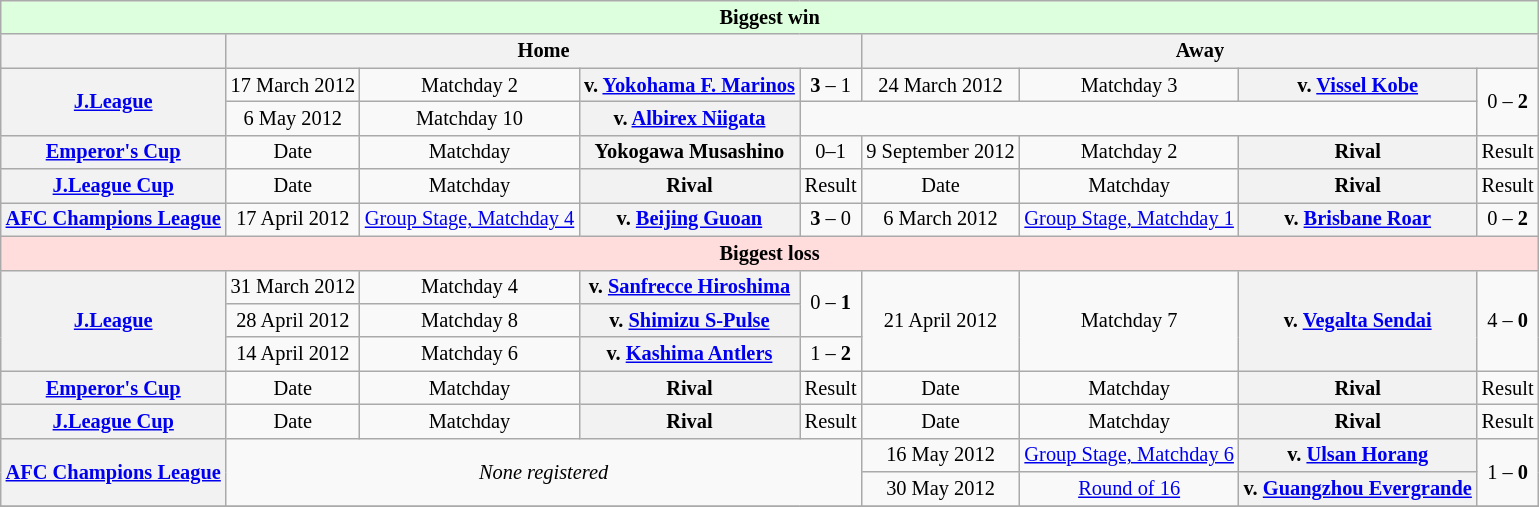<table class="wikitable" style="font-size: 85%">
<tr>
<td bgcolor="#ddffdd" align="center" colspan="11"><strong>Biggest win</strong></td>
</tr>
<tr>
<th></th>
<th colspan="4">Home</th>
<th colspan="4">Away</th>
</tr>
<tr>
<th rowspan="2"><a href='#'>J.League</a></th>
<td align="center">17 March 2012</td>
<td align="center">Matchday 2</td>
<th>v. <a href='#'>Yokohama F. Marinos</a></th>
<td align="center" rowspan="1"><strong>3</strong> – 1</td>
<td align="center">24 March 2012</td>
<td align="center">Matchday 3</td>
<th>v. <a href='#'>Vissel Kobe</a></th>
<td align="center" rowspan="2">0 – <strong>2</strong></td>
</tr>
<tr>
<td align="center">6 May 2012</td>
<td align="center">Matchday 10</td>
<th>v. <a href='#'>Albirex Niigata</a></th>
</tr>
<tr>
<th><a href='#'>Emperor's Cup</a></th>
<td align="center">Date</td>
<td align="center">Matchday</td>
<th>Yokogawa Musashino</th>
<td align="center">0–1</td>
<td align="center">9 September 2012</td>
<td align="center">Matchday 2</td>
<th>Rival</th>
<td align="center">Result</td>
</tr>
<tr>
<th><a href='#'>J.League Cup</a></th>
<td align="center">Date</td>
<td align="center">Matchday</td>
<th>Rival</th>
<td align="center">Result</td>
<td align="center">Date</td>
<td align="center">Matchday</td>
<th>Rival</th>
<td align="center">Result</td>
</tr>
<tr>
<th><a href='#'>AFC Champions League</a></th>
<td align="center">17 April 2012</td>
<td align="center"><a href='#'>Group Stage, Matchday 4</a></td>
<th>v.  <a href='#'>Beijing Guoan</a></th>
<td align="center"><strong>3</strong> – 0</td>
<td align="center">6 March 2012</td>
<td align="center"><a href='#'>Group Stage, Matchday 1</a></td>
<th>v.  <a href='#'>Brisbane Roar</a></th>
<td align="center">0 – <strong>2</strong></td>
</tr>
<tr>
<td bgcolor="#ffdddd" align="center" colspan="11"><strong>Biggest loss</strong></td>
</tr>
<tr>
<th rowspan="3"><a href='#'>J.League</a></th>
<td align="center">31 March 2012</td>
<td align="center">Matchday 4</td>
<th>v. <a href='#'>Sanfrecce Hiroshima</a></th>
<td align="center" rowspan="2">0 – <strong>1</strong></td>
<td align="center" rowspan="3">21 April 2012</td>
<td align="center" rowspan="3">Matchday 7</td>
<th rowspan="3">v. <a href='#'>Vegalta Sendai</a></th>
<td align="center" rowspan="3">4 – <strong>0</strong></td>
</tr>
<tr>
<td align="center">28 April 2012</td>
<td align="center">Matchday 8</td>
<th>v. <a href='#'>Shimizu S-Pulse</a></th>
</tr>
<tr>
<td align="center">14 April 2012</td>
<td align="center">Matchday 6</td>
<th>v. <a href='#'>Kashima Antlers</a></th>
<td align="center">1 – <strong>2</strong></td>
</tr>
<tr>
<th><a href='#'>Emperor's Cup</a></th>
<td align="center">Date</td>
<td align="center">Matchday</td>
<th>Rival</th>
<td align="center">Result</td>
<td align="center">Date</td>
<td align="center">Matchday</td>
<th>Rival</th>
<td align="center">Result</td>
</tr>
<tr>
<th><a href='#'>J.League Cup</a></th>
<td align="center">Date</td>
<td align="center">Matchday</td>
<th>Rival</th>
<td align="center">Result</td>
<td align="center">Date</td>
<td align="center">Matchday</td>
<th>Rival</th>
<td align="center">Result</td>
</tr>
<tr>
<th rowspan="2"><a href='#'>AFC Champions League</a></th>
<td align="center" colspan="4" rowspan="2"><em>None registered</em></td>
<td align="center">16 May 2012</td>
<td align="center"><a href='#'>Group Stage, Matchday 6</a></td>
<th>v.  <a href='#'>Ulsan Horang</a></th>
<td align="center" rowspan="2">1 – <strong>0</strong></td>
</tr>
<tr>
<td align="center">30 May 2012</td>
<td align="center"><a href='#'>Round of 16</a></td>
<th>v.  <a href='#'>Guangzhou Evergrande</a></th>
</tr>
<tr>
</tr>
</table>
